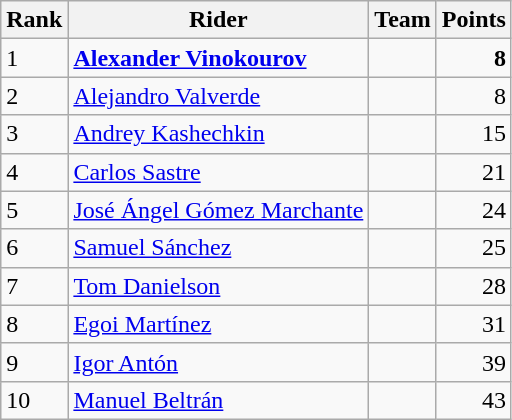<table class="wikitable">
<tr>
<th>Rank</th>
<th>Rider</th>
<th>Team</th>
<th>Points</th>
</tr>
<tr>
<td>1</td>
<td> <strong><a href='#'>Alexander Vinokourov</a></strong></td>
<td><strong></strong></td>
<td align=right><strong>8</strong></td>
</tr>
<tr>
<td>2</td>
<td> <a href='#'>Alejandro Valverde</a></td>
<td></td>
<td align=right>8</td>
</tr>
<tr>
<td>3</td>
<td> <a href='#'>Andrey Kashechkin</a></td>
<td></td>
<td align=right>15</td>
</tr>
<tr>
<td>4</td>
<td> <a href='#'>Carlos Sastre</a></td>
<td></td>
<td align=right>21</td>
</tr>
<tr>
<td>5</td>
<td> <a href='#'>José Ángel Gómez Marchante</a></td>
<td></td>
<td align=right>24</td>
</tr>
<tr>
<td>6</td>
<td> <a href='#'>Samuel Sánchez</a></td>
<td></td>
<td align=right>25</td>
</tr>
<tr>
<td>7</td>
<td> <a href='#'>Tom Danielson</a></td>
<td></td>
<td align=right>28</td>
</tr>
<tr>
<td>8</td>
<td> <a href='#'>Egoi Martínez</a></td>
<td></td>
<td align=right>31</td>
</tr>
<tr>
<td>9</td>
<td> <a href='#'>Igor Antón</a></td>
<td></td>
<td align=right>39</td>
</tr>
<tr>
<td>10</td>
<td> <a href='#'>Manuel Beltrán</a></td>
<td></td>
<td align=right>43</td>
</tr>
</table>
